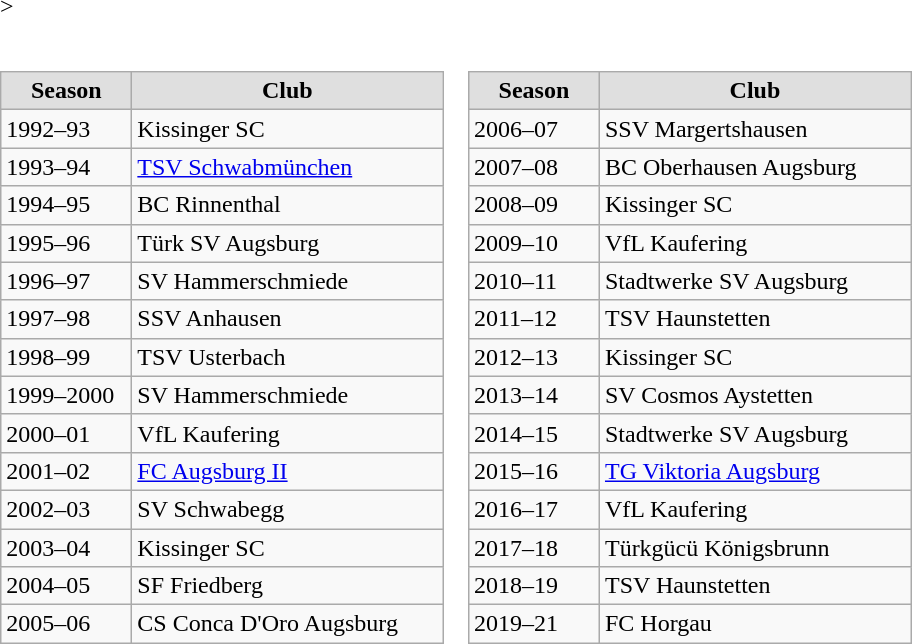<table border=0 cellpadding=0 cellspacing=0>>
<tr>
<td><br><table class="wikitable">
<tr align="center" bgcolor="#dfdfdf">
<td width="80"><strong>Season</strong></td>
<td width="200"><strong>Club</strong></td>
</tr>
<tr>
<td>1992–93</td>
<td>Kissinger SC</td>
</tr>
<tr>
<td>1993–94</td>
<td><a href='#'>TSV Schwabmünchen</a></td>
</tr>
<tr>
<td>1994–95</td>
<td>BC Rinnenthal</td>
</tr>
<tr>
<td>1995–96</td>
<td>Türk SV Augsburg</td>
</tr>
<tr>
<td>1996–97</td>
<td>SV Hammerschmiede</td>
</tr>
<tr>
<td>1997–98</td>
<td>SSV Anhausen</td>
</tr>
<tr>
<td>1998–99</td>
<td>TSV Usterbach</td>
</tr>
<tr>
<td>1999–2000</td>
<td>SV Hammerschmiede</td>
</tr>
<tr>
<td>2000–01</td>
<td>VfL Kaufering</td>
</tr>
<tr>
<td>2001–02</td>
<td><a href='#'>FC Augsburg II</a></td>
</tr>
<tr>
<td>2002–03</td>
<td>SV Schwabegg</td>
</tr>
<tr>
<td>2003–04</td>
<td>Kissinger SC</td>
</tr>
<tr>
<td>2004–05</td>
<td>SF Friedberg</td>
</tr>
<tr>
<td>2005–06</td>
<td>CS Conca D'Oro Augsburg</td>
</tr>
</table>
</td>
<td><br><table class="wikitable">
<tr align="center" bgcolor="#dfdfdf">
<td width="80"><strong>Season</strong></td>
<td width="200"><strong>Club</strong></td>
</tr>
<tr>
<td>2006–07</td>
<td>SSV Margertshausen</td>
</tr>
<tr>
<td>2007–08</td>
<td>BC Oberhausen Augsburg</td>
</tr>
<tr>
<td>2008–09</td>
<td>Kissinger SC</td>
</tr>
<tr>
<td>2009–10</td>
<td>VfL Kaufering</td>
</tr>
<tr>
<td>2010–11</td>
<td>Stadtwerke SV Augsburg</td>
</tr>
<tr>
<td>2011–12</td>
<td>TSV Haunstetten</td>
</tr>
<tr>
<td>2012–13</td>
<td>Kissinger SC</td>
</tr>
<tr>
<td>2013–14</td>
<td>SV Cosmos Aystetten</td>
</tr>
<tr>
<td>2014–15</td>
<td>Stadtwerke SV Augsburg</td>
</tr>
<tr>
<td>2015–16</td>
<td><a href='#'>TG Viktoria Augsburg</a></td>
</tr>
<tr>
<td>2016–17</td>
<td>VfL Kaufering</td>
</tr>
<tr>
<td>2017–18</td>
<td>Türkgücü Königsbrunn</td>
</tr>
<tr>
<td>2018–19</td>
<td>TSV Haunstetten</td>
</tr>
<tr>
<td>2019–21</td>
<td>FC Horgau</td>
</tr>
</table>
</td>
</tr>
</table>
